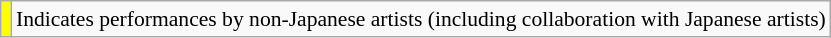<table class="wikitable sortable" style="font-size:90%;">
<tr>
<td style="background-color:yellow"></td>
<td>Indicates performances by non-Japanese artists (including collaboration with Japanese artists)</td>
</tr>
</table>
